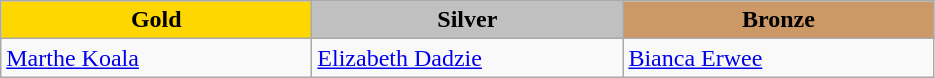<table class="wikitable" style="text-align:left">
<tr align="center">
<td width=200 bgcolor=gold><strong>Gold</strong></td>
<td width=200 bgcolor=silver><strong>Silver</strong></td>
<td width=200 bgcolor=CC9966><strong>Bronze</strong></td>
</tr>
<tr>
<td><a href='#'>Marthe Koala</a><br><em></em></td>
<td><a href='#'>Elizabeth Dadzie</a><br><em></em></td>
<td><a href='#'>Bianca Erwee</a><br><em></em></td>
</tr>
</table>
